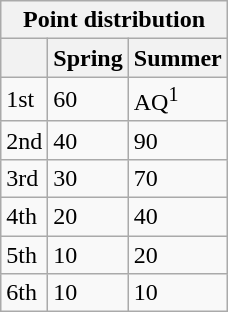<table class="wikitable zebra point-system">
<tr>
<th colspan = 3>Point distribution</th>
</tr>
<tr>
<th></th>
<th>Spring</th>
<th>Summer</th>
</tr>
<tr>
<td>1st</td>
<td>60</td>
<td>AQ<sup>1</sup></td>
</tr>
<tr>
<td>2nd</td>
<td>40</td>
<td>90</td>
</tr>
<tr>
<td>3rd</td>
<td>30</td>
<td>70</td>
</tr>
<tr>
<td>4th</td>
<td>20</td>
<td>40</td>
</tr>
<tr>
<td>5th</td>
<td>10</td>
<td>20</td>
</tr>
<tr>
<td>6th</td>
<td>10</td>
<td>10</td>
</tr>
</table>
